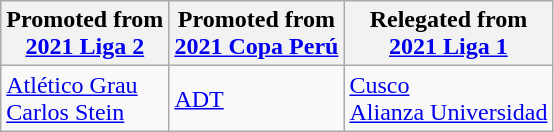<table class="wikitable">
<tr>
<th>Promoted from<br><a href='#'>2021 Liga 2</a></th>
<th>Promoted from<br><a href='#'>2021 Copa Perú</a></th>
<th>Relegated from<br><a href='#'>2021 Liga 1</a></th>
</tr>
<tr>
<td> <a href='#'>Atlético Grau</a> <br> <a href='#'>Carlos Stein</a> </td>
<td> <a href='#'>ADT</a> </td>
<td> <a href='#'>Cusco</a> <br> <a href='#'>Alianza Universidad</a> </td>
</tr>
</table>
